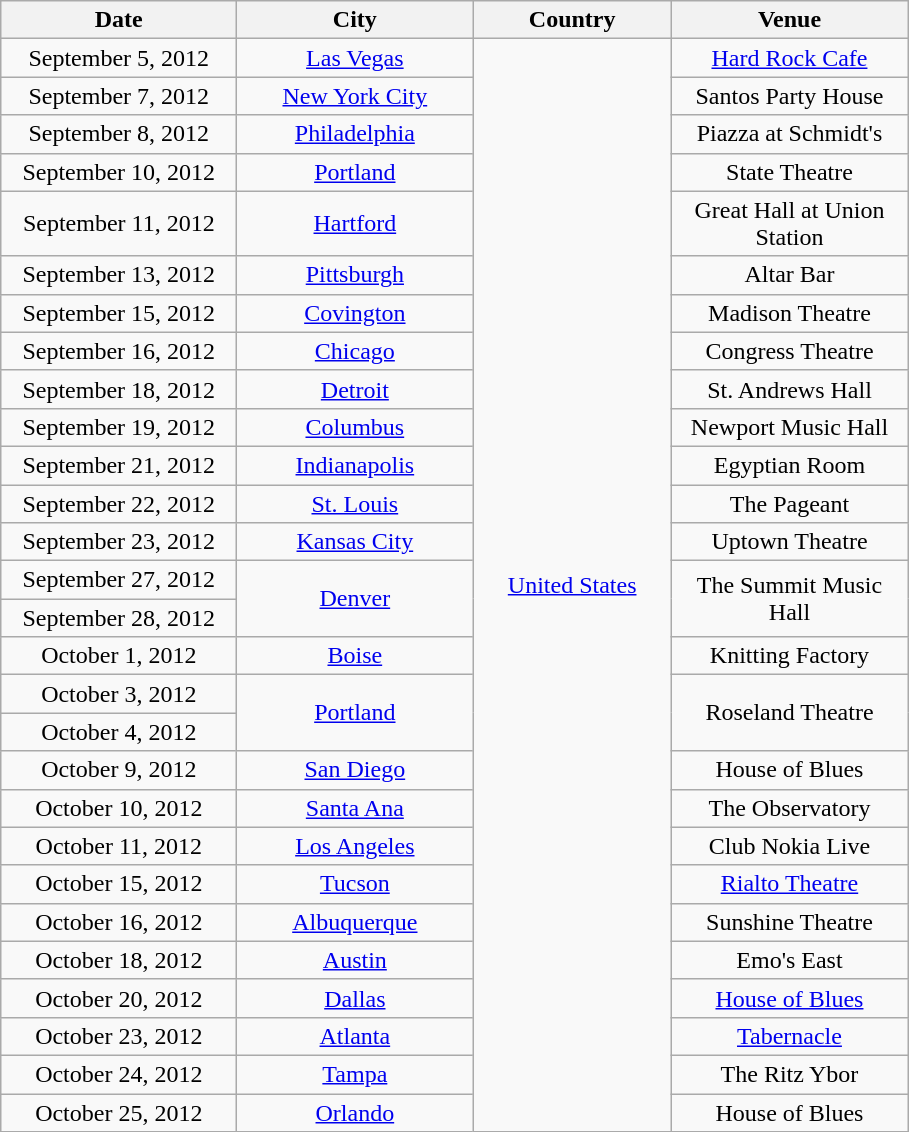<table class="wikitable" style="text-align:center;">
<tr>
<th width="150">Date</th>
<th width="150">City</th>
<th width="125">Country</th>
<th width="150">Venue</th>
</tr>
<tr>
<td>September 5, 2012</td>
<td><a href='#'>Las Vegas</a></td>
<td rowspan="28"><a href='#'>United States</a></td>
<td><a href='#'>Hard Rock Cafe</a></td>
</tr>
<tr>
<td>September 7, 2012</td>
<td><a href='#'>New York City</a></td>
<td>Santos Party House</td>
</tr>
<tr>
<td>September 8, 2012</td>
<td><a href='#'>Philadelphia</a></td>
<td>Piazza at Schmidt's</td>
</tr>
<tr>
<td>September 10, 2012</td>
<td><a href='#'>Portland</a></td>
<td>State Theatre</td>
</tr>
<tr>
<td>September 11, 2012</td>
<td><a href='#'>Hartford</a></td>
<td>Great Hall at Union Station</td>
</tr>
<tr>
<td>September 13, 2012</td>
<td><a href='#'>Pittsburgh</a></td>
<td>Altar Bar</td>
</tr>
<tr>
<td>September 15, 2012</td>
<td><a href='#'>Covington</a></td>
<td>Madison Theatre</td>
</tr>
<tr>
<td>September 16, 2012</td>
<td><a href='#'>Chicago</a></td>
<td>Congress Theatre</td>
</tr>
<tr>
<td>September 18, 2012</td>
<td><a href='#'>Detroit</a></td>
<td>St. Andrews Hall</td>
</tr>
<tr>
<td>September 19, 2012</td>
<td><a href='#'>Columbus</a></td>
<td>Newport Music Hall</td>
</tr>
<tr>
<td>September 21, 2012</td>
<td><a href='#'>Indianapolis</a></td>
<td>Egyptian Room</td>
</tr>
<tr>
<td>September 22, 2012</td>
<td><a href='#'>St. Louis</a></td>
<td>The Pageant</td>
</tr>
<tr>
<td>September 23, 2012</td>
<td><a href='#'>Kansas City</a></td>
<td>Uptown Theatre</td>
</tr>
<tr>
<td>September 27, 2012</td>
<td rowspan="2"><a href='#'>Denver</a></td>
<td rowspan="2">The Summit Music Hall</td>
</tr>
<tr>
<td>September 28, 2012</td>
</tr>
<tr>
<td>October 1, 2012</td>
<td><a href='#'>Boise</a></td>
<td>Knitting Factory</td>
</tr>
<tr>
<td>October 3, 2012</td>
<td rowspan="2"><a href='#'>Portland</a></td>
<td rowspan="2">Roseland Theatre</td>
</tr>
<tr>
<td>October 4, 2012</td>
</tr>
<tr>
<td>October 9, 2012</td>
<td><a href='#'>San Diego</a></td>
<td>House of Blues</td>
</tr>
<tr>
<td>October 10, 2012</td>
<td><a href='#'>Santa Ana</a></td>
<td>The Observatory</td>
</tr>
<tr>
<td>October 11, 2012</td>
<td><a href='#'>Los Angeles</a></td>
<td>Club Nokia Live</td>
</tr>
<tr>
<td>October 15, 2012</td>
<td><a href='#'>Tucson</a></td>
<td><a href='#'>Rialto Theatre</a></td>
</tr>
<tr>
<td>October 16, 2012</td>
<td><a href='#'>Albuquerque</a></td>
<td>Sunshine Theatre</td>
</tr>
<tr>
<td>October 18, 2012</td>
<td><a href='#'>Austin</a></td>
<td>Emo's East</td>
</tr>
<tr>
<td>October 20, 2012</td>
<td><a href='#'>Dallas</a></td>
<td><a href='#'>House of Blues</a></td>
</tr>
<tr>
<td>October 23, 2012</td>
<td><a href='#'>Atlanta</a></td>
<td><a href='#'>Tabernacle</a></td>
</tr>
<tr>
<td>October 24, 2012</td>
<td><a href='#'>Tampa</a></td>
<td>The Ritz Ybor</td>
</tr>
<tr>
<td>October 25, 2012</td>
<td><a href='#'>Orlando</a></td>
<td>House of Blues</td>
</tr>
</table>
